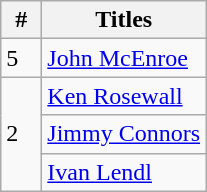<table class="wikitable" style="display:inline-table;">
<tr>
<th width=20>#</th>
<th>Titles</th>
</tr>
<tr>
<td>5</td>
<td> <a href='#'>John McEnroe</a></td>
</tr>
<tr>
<td rowspan="3">2</td>
<td> <a href='#'>Ken Rosewall</a></td>
</tr>
<tr>
<td> <a href='#'>Jimmy Connors</a></td>
</tr>
<tr>
<td> <a href='#'>Ivan Lendl</a></td>
</tr>
</table>
